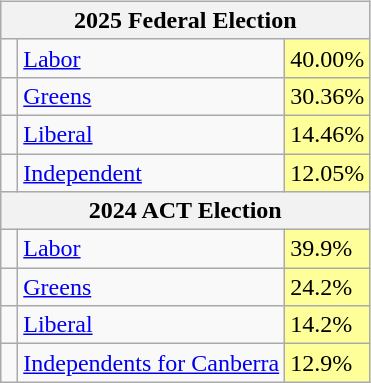<table style="float:right; margin:0 0 0.5em 1em;">
<tr>
<td><br><table class="wikitable">
<tr>
<th colspan = 3>2025 Federal Election</th>
</tr>
<tr>
<td> </td>
<td><a href='#'>Labor</a></td>
<td style="background:#ff9;">40.00%</td>
</tr>
<tr>
<td> </td>
<td><a href='#'>Greens</a></td>
<td style="background:#ff9;">30.36%</td>
</tr>
<tr>
<td> </td>
<td><a href='#'>Liberal</a></td>
<td style="background:#ff9;">14.46%</td>
</tr>
<tr>
<td> </td>
<td><a href='#'>Independent</a></td>
<td style="background:#ff9;">12.05%</td>
</tr>
<tr>
<th colspan = 3>2024 ACT Election</th>
</tr>
<tr>
<td> </td>
<td><a href='#'>Labor</a></td>
<td style="background:#ff9;">39.9%</td>
</tr>
<tr>
<td> </td>
<td><a href='#'>Greens</a></td>
<td style="background:#ff9;">24.2%</td>
</tr>
<tr>
<td> </td>
<td><a href='#'>Liberal</a></td>
<td style="background:#ff9;">14.2%</td>
</tr>
<tr>
<td> </td>
<td><a href='#'>Independents for Canberra</a></td>
<td style="background:#ff9;">12.9%</td>
</tr>
</table>
</td>
</tr>
</table>
